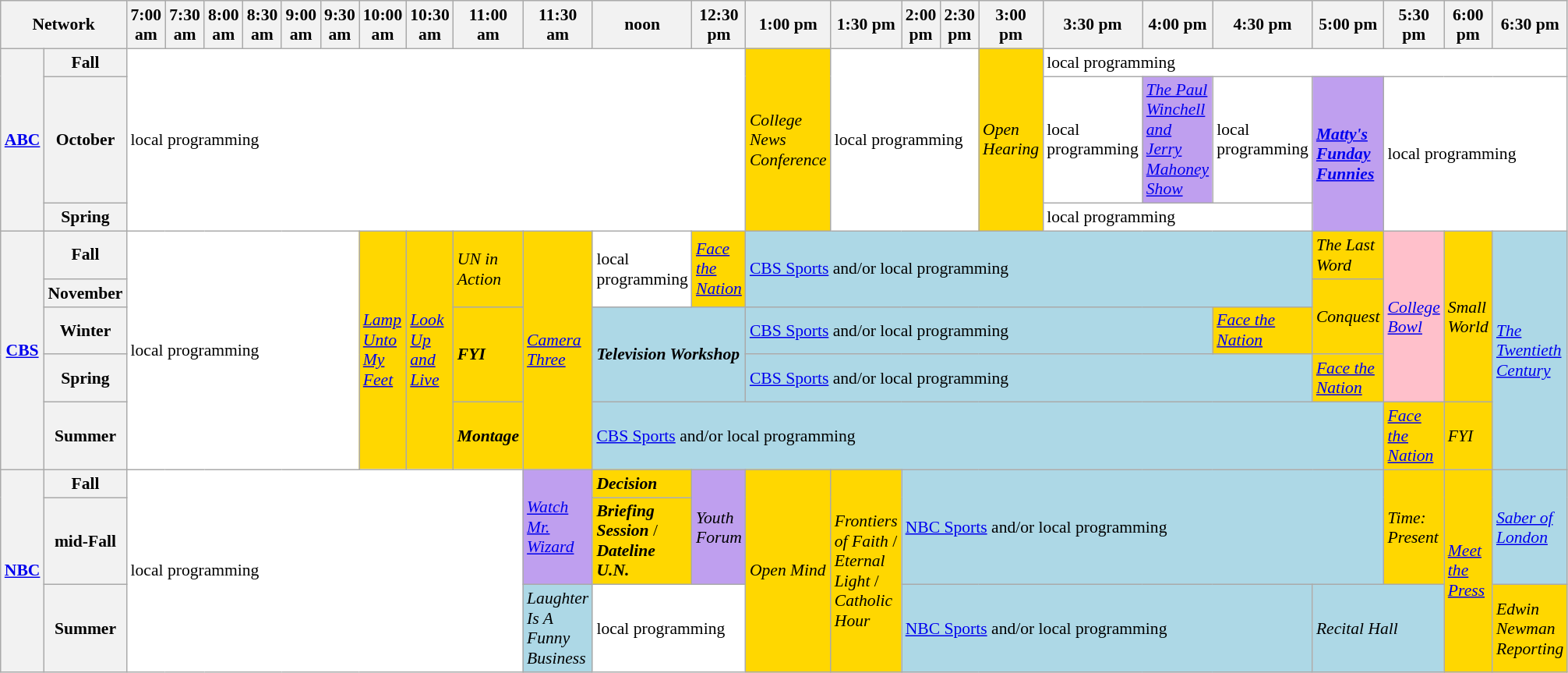<table class=wikitable style="font-size:90%">
<tr>
<th width="1.5%" bgcolor="#C0C0C0" colspan="2">Network</th>
<th width="13%" bgcolor="#C0C0C0">7:00 am</th>
<th width="14%" bgcolor="#C0C0C0">7:30 am</th>
<th width="13%" bgcolor="#C0C0C0">8:00 am</th>
<th width="14%" bgcolor="#C0C0C0">8:30 am</th>
<th width="13%" bgcolor="#C0C0C0">9:00 am</th>
<th width="14%" bgcolor="#C0C0C0">9:30 am</th>
<th width="13%" bgcolor="#C0C0C0">10:00 am</th>
<th width="14%" bgcolor="#C0C0C0">10:30 am</th>
<th width="13%" bgcolor="#C0C0C0">11:00 am</th>
<th width="14%" bgcolor="#C0C0C0">11:30 am</th>
<th width="13%" bgcolor="#C0C0C0">noon</th>
<th width="14%" bgcolor="#C0C0C0">12:30 pm</th>
<th width="13%" bgcolor="#C0C0C0">1:00 pm</th>
<th width="14%" bgcolor="#C0C0C0">1:30 pm</th>
<th width="13%" bgcolor="#C0C0C0">2:00 pm</th>
<th width="14%" bgcolor="#C0C0C0">2:30 pm</th>
<th width="13%" bgcolor="#C0C0C0">3:00 pm</th>
<th width="14%" bgcolor="#C0C0C0">3:30 pm</th>
<th width="13%" bgcolor="#C0C0C0">4:00 pm</th>
<th width="14%" bgcolor="#C0C0C0">4:30 pm</th>
<th width="13%" bgcolor="#C0C0C0">5:00 pm</th>
<th width="14%" bgcolor="#C0C0C0">5:30 pm</th>
<th width="13%" bgcolor="#C0C0C0">6:00 pm</th>
<th width="14%" bgcolor="#C0C0C0">6:30 pm</th>
</tr>
<tr>
<th bgcolor="#C0C0C0" rowspan=3><a href='#'>ABC</a></th>
<th bgcolor=#C0C0C0>Fall</th>
<td bgcolor="white" colspan="12" rowspan=3>local programming</td>
<td bgcolor="gold" rowspan=3><em>College News Conference</em></td>
<td bgcolor="white" colspan="3" rowspan=3>local programming</td>
<td bgcolor="gold" rowspan=3><em>Open Hearing</em></td>
<td bgcolor="white" colspan="7">local programming</td>
</tr>
<tr>
<th bgcolor=#C0C0C0>October</th>
<td bgcolor="white">local programming</td>
<td bgcolor="bf9fef"><em><a href='#'>The Paul Winchell and Jerry Mahoney Show</a></em></td>
<td bgcolor="white">local programming</td>
<td bgcolor="bf9fef" rowspan=2><strong><em><a href='#'>Matty's Funday Funnies</a></em></strong></td>
<td bgcolor="white" colspan="4" rowspan=2>local programming</td>
</tr>
<tr>
<th>Spring</th>
<td bgcolor="white" colspan="3">local programming</td>
</tr>
<tr>
<th bgcolor="#C0C0C0" rowspan=5><a href='#'>CBS</a></th>
<th bgcolor=#C0C0C0>Fall</th>
<td bgcolor="white" colspan="6" rowspan=5>local programming</td>
<td bgcolor=gold rowspan=5><em><a href='#'>Lamp Unto My Feet</a></em></td>
<td bgcolor="gold" rowspan=5><em><a href='#'>Look Up and Live</a></em></td>
<td bgcolor="gold" rowspan=2><em>UN in Action</em></td>
<td bgcolor="gold" rowspan=5><em><a href='#'>Camera Three</a></em></td>
<td bgcolor="white" rowspan=2>local programming</td>
<td bgcolor="gold" rowspan=2><em><a href='#'>Face the Nation</a></em></td>
<td bgcolor="lightblue" colspan=8 rowspan=2><a href='#'>CBS Sports</a> and/or local programming</td>
<td bgcolor="gold"><em>The Last Word</em></td>
<td bgcolor="pink" rowspan=4><em><a href='#'>College Bowl</a></em></td>
<td bgcolor="gold" rowspan=4><em>Small World</em></td>
<td bgcolor="lightblue" rowspan=5><em><a href='#'>The Twentieth Century</a></em></td>
</tr>
<tr>
<th bgcolor=#C0C0C0>November</th>
<td bgcolor="gold" rowspan=2><em>Conquest</em></td>
</tr>
<tr>
<th bgcolor=#C0C0C0>Winter</th>
<td bgcolor="gold" rowspan=2><strong><em>FYI</em></strong></td>
<td bgcolor="lightblue" colspan=2 rowspan=2><strong><em>Television Workshop</em></strong></td>
<td bgcolor="lightblue" colspan=7><a href='#'>CBS Sports</a> and/or local programming</td>
<td bgcolor="gold"><em><a href='#'>Face the Nation</a></em></td>
</tr>
<tr>
<th bgcolor=#C0C0C0>Spring</th>
<td bgcolor="lightblue" colspan=8><a href='#'>CBS Sports</a> and/or local programming</td>
<td bgcolor="gold"><em><a href='#'>Face the Nation</a></em></td>
</tr>
<tr>
<th bgcolor=#C0C0C0>Summer</th>
<td bgcolor="gold"><strong><em>Montage</em></strong></td>
<td bgcolor="lightblue" colspan=11><a href='#'>CBS Sports</a> and/or local programming</td>
<td bgcolor="gold"><em><a href='#'>Face the Nation</a></em></td>
<td bgcolor="gold"><em>FYI</em></td>
</tr>
<tr>
<th bgcolor="#C0C0C0" rowspan=6><a href='#'>NBC</a></th>
<th bgcolor=#C0C0C0>Fall</th>
<td bgcolor="white" colspan="9" rowspan=6>local programming</td>
<td bgcolor="bf9fef" rowspan=2><em><a href='#'>Watch Mr. Wizard</a></em></td>
<td bgcolor="gold"><strong><em>Decision</em></strong></td>
<td bgcolor="bf9fef" rowspan=2><em>Youth Forum</em></td>
<td bgcolor="gold" rowspan=3><em>Open Mind</em></td>
<td bgcolor="gold" rowspan=3><em>Frontiers of Faith</em> / <em>Eternal Light</em> / <em>Catholic Hour</em></td>
<td bgcolor="lightblue" colspan="7" rowspan=2><a href='#'>NBC Sports</a> and/or local programming</td>
<td bgcolor="gold" rowspan=2><em>Time: Present</em></td>
<td bgcolor="gold" rowspan=3><em><a href='#'>Meet the Press</a></em></td>
<td bgcolor="lightblue" rowspan=2><em><a href='#'>Saber of London</a></em></td>
</tr>
<tr>
<th bgcolor=#C0C0C0>mid-Fall</th>
<td bgcolor="gold"><strong><em>Briefing Session</em></strong> / <strong><em>Dateline U.N.</em></strong></td>
</tr>
<tr>
<th bgcolor=#C0C0C0>Summer</th>
<td bgcolor="lightblue"><em>Laughter Is A Funny Business</em></td>
<td bgcolor="white" colspan="2">local programming</td>
<td bgcolor="lightblue" colspan="6"><a href='#'>NBC Sports</a> and/or local programming</td>
<td bgcolor="lightblue" colspan="2"><em>Recital Hall</em></td>
<td bgcolor="gold"><em>Edwin Newman Reporting</em></td>
</tr>
</table>
